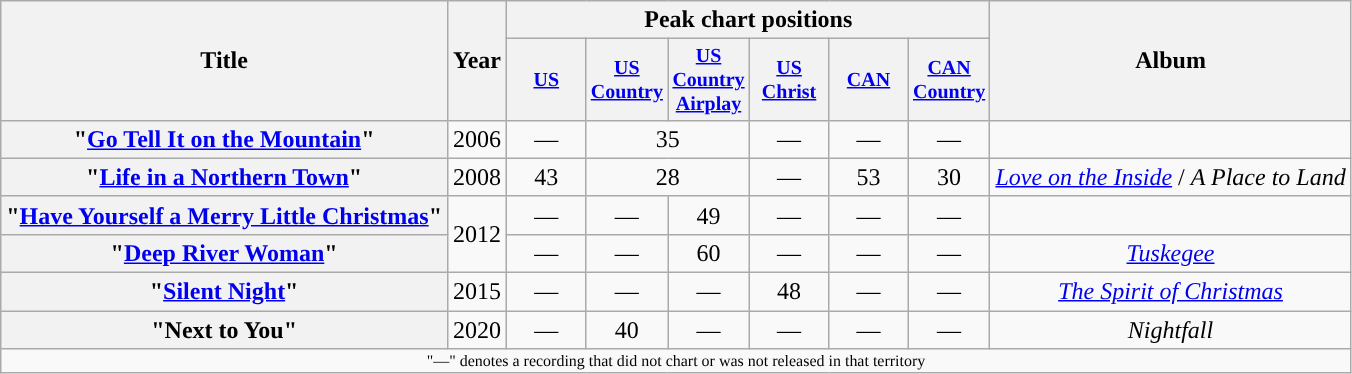<table class="wikitable plainrowheaders" style="text-align:center;">
<tr>
<th rowspan="2">Title</th>
<th rowspan="2">Year</th>
<th colspan="6">Peak chart positions</th>
<th rowspan="2">Album</th>
</tr>
<tr style="font-size:smaller;">
<th style="width:3.5em;"><a href='#'>US</a><br></th>
<th style="width:3.5em;"><a href='#'>US Country</a><br></th>
<th style="width:3.5em;"><a href='#'>US Country Airplay</a><br></th>
<th style="width:3.5em;"><a href='#'>US<br>Christ</a><br></th>
<th style="width:3.5em;"><a href='#'>CAN</a><br></th>
<th style="width:3.5em;"><a href='#'>CAN Country</a><br></th>
</tr>
<tr>
<th scope="row">"<a href='#'>Go Tell It on the Mountain</a>"</th>
<td>2006</td>
<td>—</td>
<td colspan="2">35</td>
<td>—</td>
<td>—</td>
<td>—</td>
<td></td>
</tr>
<tr>
<th scope="row">"<a href='#'>Life in a Northern Town</a>" <br></th>
<td>2008</td>
<td>43</td>
<td colspan="2">28</td>
<td>—</td>
<td>53</td>
<td>30</td>
<td><em><a href='#'>Love on the Inside</a></em> / <em>A Place to Land</em> </td>
</tr>
<tr>
<th scope="row">"<a href='#'>Have Yourself a Merry Little Christmas</a>"</th>
<td rowspan="2">2012</td>
<td>—</td>
<td>—</td>
<td>49</td>
<td>—</td>
<td>—</td>
<td>—</td>
<td></td>
</tr>
<tr>
<th scope="row">"<a href='#'>Deep River Woman</a>" <br></th>
<td>—</td>
<td>—</td>
<td>60</td>
<td>—</td>
<td>—</td>
<td>—</td>
<td><em><a href='#'>Tuskegee</a></em></td>
</tr>
<tr>
<th scope="row">"<a href='#'>Silent Night</a>" <br></th>
<td>2015</td>
<td>—</td>
<td>—</td>
<td>—</td>
<td>48</td>
<td>—</td>
<td>—</td>
<td><em><a href='#'>The Spirit of Christmas</a></em></td>
</tr>
<tr>
<th scope="row">"Next to You"</th>
<td>2020</td>
<td>—</td>
<td>40</td>
<td>—</td>
<td>—</td>
<td>—</td>
<td>—</td>
<td><em>Nightfall</em></td>
</tr>
<tr>
<td colspan="11" style="font-size:8pt">"—" denotes a recording that did not chart or was not released in that territory</td>
</tr>
</table>
